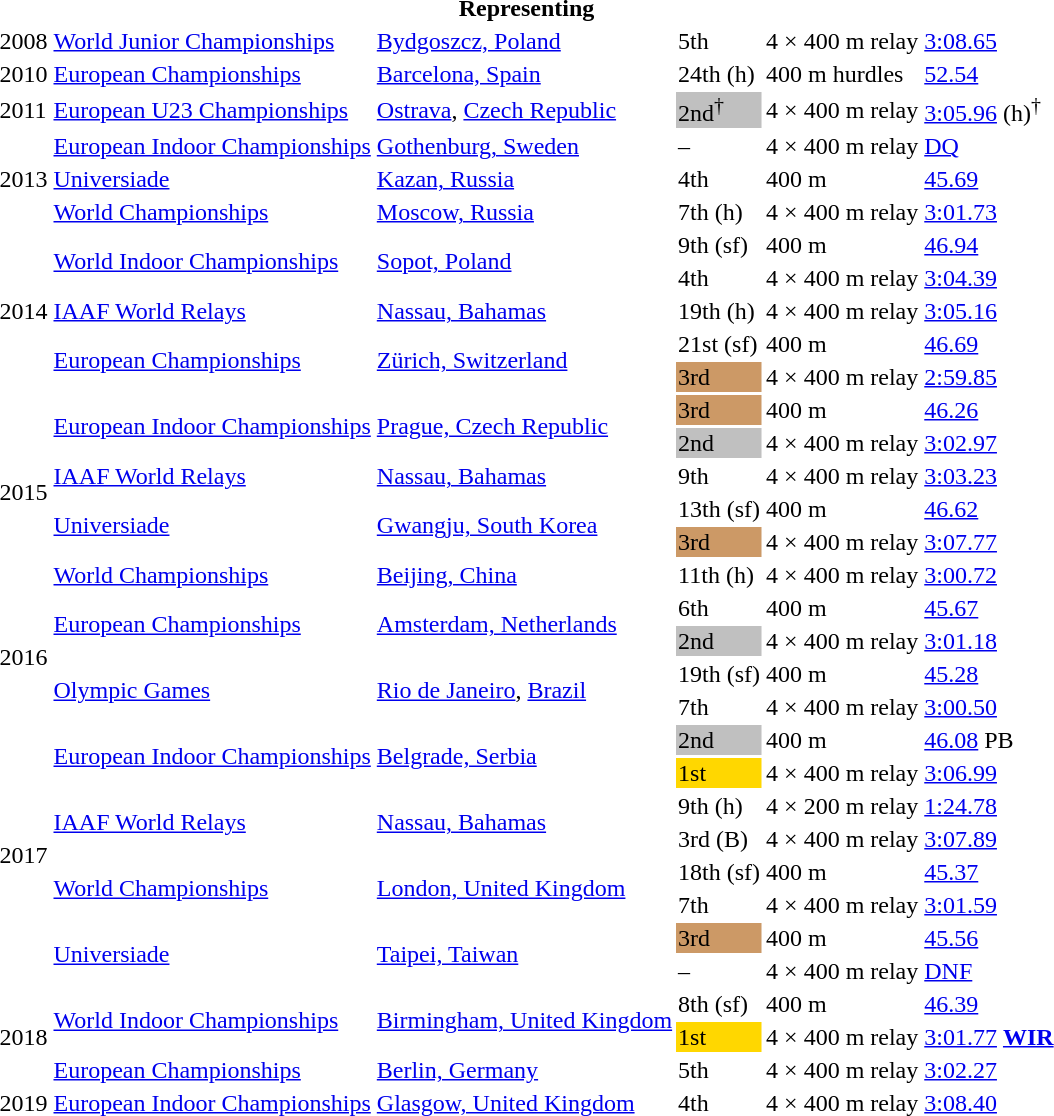<table>
<tr>
<th colspan="6">Representing </th>
</tr>
<tr>
<td>2008</td>
<td><a href='#'>World Junior Championships</a></td>
<td><a href='#'>Bydgoszcz, Poland</a></td>
<td>5th</td>
<td>4 × 400 m relay</td>
<td><a href='#'>3:08.65</a></td>
</tr>
<tr>
<td>2010</td>
<td><a href='#'>European Championships</a></td>
<td><a href='#'>Barcelona, Spain</a></td>
<td>24th (h)</td>
<td>400 m hurdles</td>
<td><a href='#'>52.54</a></td>
</tr>
<tr>
<td>2011</td>
<td><a href='#'>European U23 Championships</a></td>
<td><a href='#'>Ostrava</a>, <a href='#'>Czech Republic</a></td>
<td bgcolor=silver>2nd<sup>†</sup></td>
<td>4 × 400 m relay</td>
<td><a href='#'>3:05.96</a> (h)<sup>†</sup></td>
</tr>
<tr>
<td rowspan=3>2013</td>
<td><a href='#'>European Indoor Championships</a></td>
<td><a href='#'>Gothenburg, Sweden</a></td>
<td>–</td>
<td>4 × 400 m relay</td>
<td><a href='#'>DQ</a></td>
</tr>
<tr>
<td><a href='#'>Universiade</a></td>
<td><a href='#'>Kazan, Russia</a></td>
<td>4th</td>
<td>400 m</td>
<td><a href='#'>45.69</a></td>
</tr>
<tr>
<td><a href='#'>World Championships</a></td>
<td><a href='#'>Moscow, Russia</a></td>
<td>7th (h)</td>
<td>4 × 400 m relay</td>
<td><a href='#'>3:01.73</a></td>
</tr>
<tr>
<td rowspan=5>2014</td>
<td rowspan=2><a href='#'>World Indoor Championships</a></td>
<td rowspan=2><a href='#'>Sopot, Poland</a></td>
<td>9th (sf)</td>
<td>400 m</td>
<td><a href='#'>46.94</a></td>
</tr>
<tr>
<td>4th</td>
<td>4 × 400 m relay</td>
<td><a href='#'>3:04.39</a></td>
</tr>
<tr>
<td><a href='#'>IAAF World Relays</a></td>
<td><a href='#'>Nassau, Bahamas</a></td>
<td>19th (h)</td>
<td>4 × 400 m relay</td>
<td><a href='#'>3:05.16</a></td>
</tr>
<tr>
<td rowspan=2><a href='#'>European Championships</a></td>
<td rowspan=2><a href='#'>Zürich, Switzerland</a></td>
<td>21st (sf)</td>
<td>400 m</td>
<td><a href='#'>46.69</a></td>
</tr>
<tr>
<td bgcolor="CC9966">3rd</td>
<td>4 × 400 m relay</td>
<td><a href='#'>2:59.85</a></td>
</tr>
<tr>
<td rowspan=6>2015</td>
<td rowspan=2><a href='#'>European Indoor Championships</a></td>
<td rowspan=2><a href='#'>Prague, Czech Republic</a></td>
<td bgcolor="CC9966">3rd</td>
<td>400 m</td>
<td><a href='#'>46.26</a></td>
</tr>
<tr>
<td bgcolor=silver>2nd</td>
<td>4 × 400 m relay</td>
<td><a href='#'>3:02.97</a></td>
</tr>
<tr>
<td><a href='#'>IAAF World Relays</a></td>
<td><a href='#'>Nassau, Bahamas</a></td>
<td>9th</td>
<td>4 × 400 m relay</td>
<td><a href='#'>3:03.23</a></td>
</tr>
<tr>
<td rowspan=2><a href='#'>Universiade</a></td>
<td rowspan=2><a href='#'>Gwangju, South Korea</a></td>
<td>13th (sf)</td>
<td>400 m</td>
<td><a href='#'>46.62</a></td>
</tr>
<tr>
<td bgcolor=cc9966>3rd</td>
<td>4 × 400 m relay</td>
<td><a href='#'>3:07.77</a></td>
</tr>
<tr>
<td><a href='#'>World Championships</a></td>
<td><a href='#'>Beijing, China</a></td>
<td>11th (h)</td>
<td>4 × 400 m relay</td>
<td><a href='#'>3:00.72</a></td>
</tr>
<tr>
<td rowspan=4>2016</td>
<td rowspan=2><a href='#'>European Championships</a></td>
<td rowspan=2><a href='#'>Amsterdam, Netherlands</a></td>
<td>6th</td>
<td>400 m</td>
<td><a href='#'>45.67</a></td>
</tr>
<tr>
<td bgcolor=silver>2nd</td>
<td>4 × 400 m relay</td>
<td><a href='#'>3:01.18</a></td>
</tr>
<tr>
<td rowspan=2><a href='#'>Olympic Games</a></td>
<td rowspan=2><a href='#'>Rio de Janeiro</a>, <a href='#'>Brazil</a></td>
<td>19th (sf)</td>
<td>400 m</td>
<td><a href='#'>45.28</a></td>
</tr>
<tr>
<td>7th</td>
<td>4 × 400 m relay</td>
<td><a href='#'>3:00.50</a></td>
</tr>
<tr>
<td rowspan=8>2017</td>
<td rowspan=2><a href='#'>European Indoor Championships</a></td>
<td rowspan=2><a href='#'>Belgrade, Serbia</a></td>
<td bgcolor=silver>2nd</td>
<td>400 m</td>
<td><a href='#'>46.08</a> PB</td>
</tr>
<tr>
<td bgcolor="gold">1st</td>
<td>4 × 400 m relay</td>
<td><a href='#'>3:06.99</a></td>
</tr>
<tr>
<td rowspan=2><a href='#'>IAAF World Relays</a></td>
<td rowspan=2><a href='#'>Nassau, Bahamas</a></td>
<td>9th (h)</td>
<td>4 × 200 m relay</td>
<td><a href='#'>1:24.78</a></td>
</tr>
<tr>
<td>3rd (B)</td>
<td>4 × 400 m relay</td>
<td><a href='#'>3:07.89</a></td>
</tr>
<tr>
<td rowspan=2><a href='#'>World Championships</a></td>
<td rowspan=2><a href='#'>London, United Kingdom</a></td>
<td>18th (sf)</td>
<td>400 m</td>
<td><a href='#'>45.37</a></td>
</tr>
<tr>
<td>7th</td>
<td>4 × 400 m relay</td>
<td><a href='#'>3:01.59</a></td>
</tr>
<tr>
<td rowspan=2><a href='#'>Universiade</a></td>
<td rowspan=2><a href='#'>Taipei, Taiwan</a></td>
<td bgcolor=cc9966>3rd</td>
<td>400 m</td>
<td><a href='#'>45.56</a></td>
</tr>
<tr>
<td>–</td>
<td>4 × 400 m relay</td>
<td><a href='#'>DNF</a></td>
</tr>
<tr>
<td rowspan=3>2018</td>
<td rowspan=2><a href='#'>World Indoor Championships</a></td>
<td rowspan=2><a href='#'>Birmingham, United Kingdom</a></td>
<td>8th (sf)</td>
<td>400 m</td>
<td><a href='#'>46.39</a></td>
</tr>
<tr>
<td bgcolor=gold>1st</td>
<td>4 × 400 m relay</td>
<td><a href='#'>3:01.77</a> <strong><a href='#'>WIR</a></strong></td>
</tr>
<tr>
<td><a href='#'>European Championships</a></td>
<td><a href='#'>Berlin, Germany</a></td>
<td>5th</td>
<td>4 × 400 m relay</td>
<td><a href='#'>3:02.27</a></td>
</tr>
<tr>
<td>2019</td>
<td><a href='#'>European Indoor Championships</a></td>
<td><a href='#'>Glasgow, United Kingdom</a></td>
<td>4th</td>
<td>4 × 400 m relay</td>
<td><a href='#'>3:08.40</a></td>
</tr>
</table>
